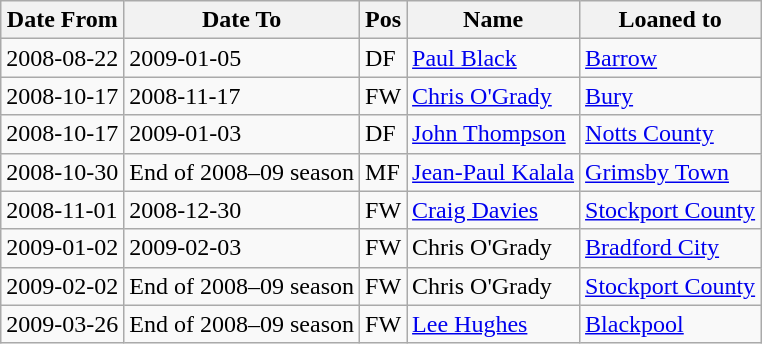<table class="wikitable">
<tr>
<th>Date From</th>
<th>Date To</th>
<th>Pos</th>
<th>Name</th>
<th>Loaned to</th>
</tr>
<tr>
<td>2008-08-22</td>
<td>2009-01-05</td>
<td>DF</td>
<td><a href='#'>Paul Black</a></td>
<td><a href='#'>Barrow</a></td>
</tr>
<tr>
<td>2008-10-17</td>
<td>2008-11-17</td>
<td>FW</td>
<td><a href='#'>Chris O'Grady</a></td>
<td><a href='#'>Bury</a></td>
</tr>
<tr>
<td>2008-10-17</td>
<td>2009-01-03</td>
<td>DF</td>
<td><a href='#'>John Thompson</a></td>
<td><a href='#'>Notts County</a></td>
</tr>
<tr>
<td>2008-10-30</td>
<td>End of 2008–09 season</td>
<td>MF</td>
<td><a href='#'>Jean-Paul Kalala</a></td>
<td><a href='#'>Grimsby Town</a></td>
</tr>
<tr>
<td>2008-11-01</td>
<td>2008-12-30</td>
<td>FW</td>
<td><a href='#'>Craig Davies</a></td>
<td><a href='#'>Stockport County</a></td>
</tr>
<tr>
<td>2009-01-02</td>
<td>2009-02-03</td>
<td>FW</td>
<td>Chris O'Grady</td>
<td><a href='#'>Bradford City</a></td>
</tr>
<tr>
<td>2009-02-02</td>
<td>End of 2008–09 season</td>
<td>FW</td>
<td>Chris O'Grady</td>
<td><a href='#'>Stockport County</a></td>
</tr>
<tr>
<td>2009-03-26</td>
<td>End of 2008–09 season</td>
<td>FW</td>
<td><a href='#'>Lee Hughes</a></td>
<td><a href='#'>Blackpool</a></td>
</tr>
</table>
